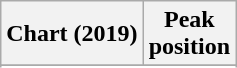<table class="wikitable sortable plainrowheaders" style="text-align:center">
<tr>
<th scope="col">Chart (2019)</th>
<th scope="col">Peak<br>position</th>
</tr>
<tr>
</tr>
<tr>
</tr>
<tr>
</tr>
<tr>
</tr>
<tr>
</tr>
<tr>
</tr>
<tr>
</tr>
<tr>
</tr>
<tr>
</tr>
</table>
